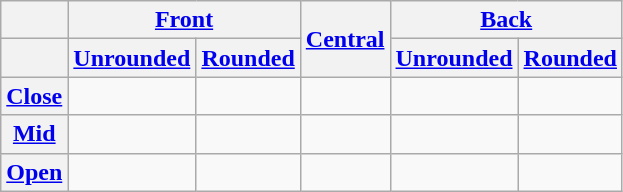<table class="wikitable">
<tr>
<th></th>
<th colspan=2><a href='#'>Front</a></th>
<th rowspan=2><a href='#'>Central</a></th>
<th colspan=2><a href='#'>Back</a></th>
</tr>
<tr>
<th></th>
<th><a href='#'>Unrounded</a></th>
<th><a href='#'>Rounded</a></th>
<th><a href='#'>Unrounded</a></th>
<th><a href='#'>Rounded</a></th>
</tr>
<tr>
<th align="left"><a href='#'>Close</a></th>
<td class="nounderlines" style="text-align:center">  </td>
<td class="nounderlines" style="text-align:center">  </td>
<td> </td>
<td> </td>
<td class="nounderlines" style="text-align:center">  </td>
</tr>
<tr>
<th align="left"><a href='#'>Mid</a></th>
<td class="nounderlines" style="text-align:center">  </td>
<td class="nounderlines" style="text-align:center">  </td>
<td class="nounderlines" style="text-align:center">  </td>
<td> </td>
<td class="nounderlines" style="text-align:center;">  </td>
</tr>
<tr>
<th align="left"><a href='#'>Open</a></th>
<td> </td>
<td> </td>
<td> </td>
<td class="nounderlines" style="text-align:center">  </td>
<td> </td>
</tr>
</table>
